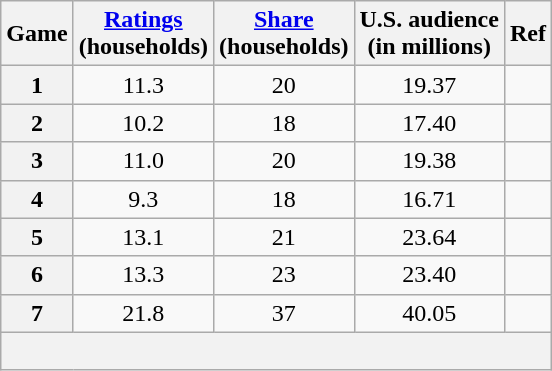<table class="wikitable sortable plainrowheaders" style="text-align:center;">
<tr>
<th scope="col">Game</th>
<th scope="col"><a href='#'>Ratings</a><br>(households)</th>
<th scope="col"><a href='#'>Share</a><br>(households)</th>
<th scope="col">U.S. audience<br>(in millions)</th>
<th scope="col" class=unsortable>Ref</th>
</tr>
<tr>
<th scope="row" style="text-align:center">1</th>
<td>11.3</td>
<td>20</td>
<td>19.37</td>
<td></td>
</tr>
<tr>
<th scope="row" style="text-align:center">2</th>
<td>10.2</td>
<td>18</td>
<td>17.40</td>
<td></td>
</tr>
<tr>
<th scope="row" style="text-align:center">3</th>
<td>11.0</td>
<td>20</td>
<td>19.38</td>
<td></td>
</tr>
<tr>
<th scope="row" style="text-align:center">4</th>
<td>9.3</td>
<td>18</td>
<td>16.71</td>
<td></td>
</tr>
<tr>
<th scope="row" style="text-align:center">5</th>
<td>13.1</td>
<td>21</td>
<td>23.64</td>
<td></td>
</tr>
<tr>
<th scope="row" style="text-align:center">6</th>
<td>13.3</td>
<td>23</td>
<td>23.40</td>
<td></td>
</tr>
<tr>
<th scope="row" style="text-align:center">7</th>
<td>21.8</td>
<td>37</td>
<td>40.05</td>
<td></td>
</tr>
<tr>
<th colspan="5"><br></th>
</tr>
</table>
